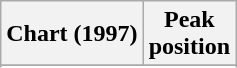<table class="wikitable sortable plainrowheaders" style="text-align:center">
<tr>
<th scope="col">Chart (1997)</th>
<th scope="col">Peak<br>position</th>
</tr>
<tr>
</tr>
<tr>
</tr>
<tr>
</tr>
<tr>
</tr>
<tr>
</tr>
<tr>
</tr>
</table>
